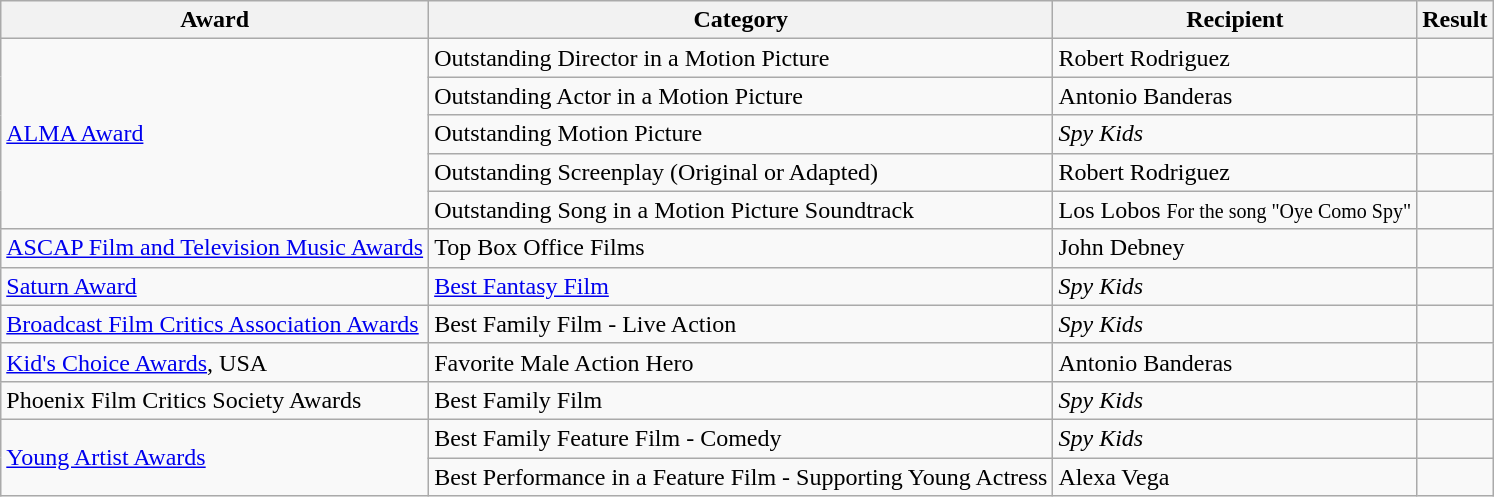<table class="wikitable sortable plainrowheaders">
<tr>
<th>Award</th>
<th>Category</th>
<th>Recipient</th>
<th>Result</th>
</tr>
<tr>
<td rowspan=5><a href='#'>ALMA Award</a></td>
<td>Outstanding Director in a Motion Picture</td>
<td>Robert Rodriguez</td>
<td></td>
</tr>
<tr>
<td>Outstanding Actor in a Motion Picture</td>
<td>Antonio Banderas</td>
<td></td>
</tr>
<tr>
<td>Outstanding Motion Picture</td>
<td><em>Spy Kids</em></td>
<td></td>
</tr>
<tr>
<td>Outstanding Screenplay (Original or Adapted)</td>
<td>Robert Rodriguez</td>
<td></td>
</tr>
<tr>
<td>Outstanding Song in a Motion Picture Soundtrack</td>
<td>Los Lobos <small>For the song "Oye Como Spy"</small></td>
<td></td>
</tr>
<tr>
<td><a href='#'>ASCAP Film and Television Music Awards</a></td>
<td>Top Box Office Films</td>
<td>John Debney</td>
<td></td>
</tr>
<tr>
<td><a href='#'>Saturn Award</a></td>
<td><a href='#'>Best Fantasy Film</a></td>
<td><em>Spy Kids</em></td>
<td></td>
</tr>
<tr>
<td><a href='#'>Broadcast Film Critics Association Awards</a></td>
<td>Best Family Film - Live Action</td>
<td><em>Spy Kids</em></td>
<td></td>
</tr>
<tr>
<td><a href='#'>Kid's Choice Awards</a>, USA</td>
<td>Favorite Male Action Hero</td>
<td>Antonio Banderas</td>
<td></td>
</tr>
<tr>
<td>Phoenix Film Critics Society Awards</td>
<td>Best Family Film</td>
<td><em>Spy Kids</em></td>
<td></td>
</tr>
<tr>
<td rowspan=2><a href='#'>Young Artist Awards</a></td>
<td>Best Family Feature Film - Comedy</td>
<td><em>Spy Kids</em></td>
<td></td>
</tr>
<tr>
<td>Best Performance in a Feature Film - Supporting Young Actress</td>
<td>Alexa Vega</td>
<td></td>
</tr>
</table>
